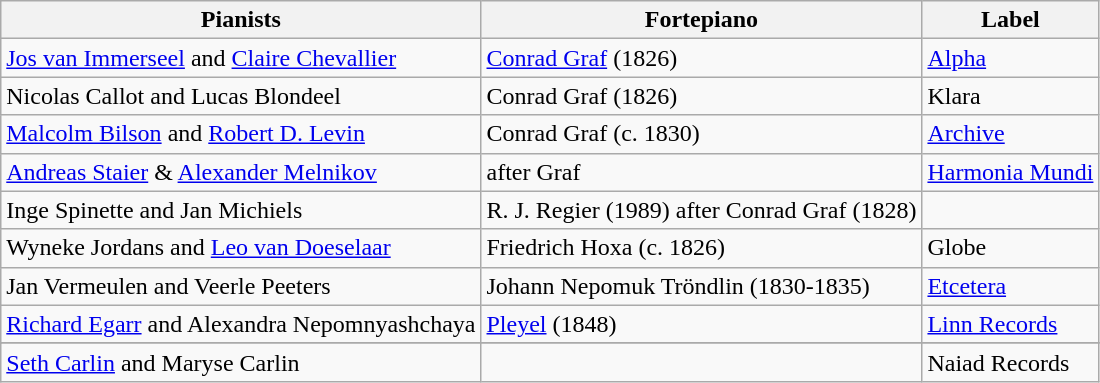<table class="wikitable">
<tr>
<th>Pianists</th>
<th>Fortepiano</th>
<th>Label</th>
</tr>
<tr>
<td><a href='#'>Jos van Immerseel</a> and <a href='#'>Claire Chevallier</a></td>
<td><a href='#'>Conrad Graf</a> (1826)</td>
<td><a href='#'>Alpha</a></td>
</tr>
<tr>
<td>Nicolas Callot and Lucas Blondeel</td>
<td>Conrad Graf (1826)</td>
<td>Klara</td>
</tr>
<tr>
<td><a href='#'>Malcolm Bilson</a> and <a href='#'>Robert D. Levin</a></td>
<td>Conrad Graf (c. 1830)</td>
<td><a href='#'>Archive</a></td>
</tr>
<tr>
<td><a href='#'>Andreas Staier</a> & <a href='#'>Alexander Melnikov</a></td>
<td> after Graf</td>
<td><a href='#'>Harmonia Mundi</a></td>
</tr>
<tr>
<td>Inge Spinette and Jan Michiels</td>
<td>R. J. Regier (1989) after Conrad Graf (1828)</td>
<td></td>
</tr>
<tr>
<td>Wyneke Jordans and <a href='#'>Leo van Doeselaar</a></td>
<td>Friedrich Hoxa (c. 1826)</td>
<td>Globe</td>
</tr>
<tr>
<td>Jan Vermeulen and Veerle Peeters</td>
<td>Johann Nepomuk Tröndlin (1830-1835)</td>
<td><a href='#'>Etcetera</a></td>
</tr>
<tr>
<td><a href='#'>Richard Egarr</a> and Alexandra Nepomnyashchaya</td>
<td><a href='#'>Pleyel</a> (1848)</td>
<td><a href='#'>Linn Records</a></td>
</tr>
<tr>
</tr>
<tr>
<td><a href='#'>Seth Carlin</a> and Maryse Carlin</td>
<td></td>
<td>Naiad Records</td>
</tr>
</table>
